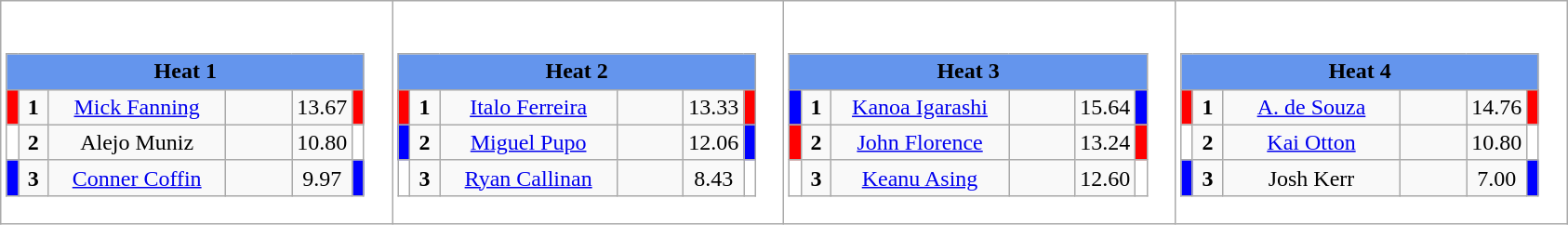<table class="wikitable" style="background:#fff;">
<tr>
<td style="margin: 1em auto;"><div><br><table class="wikitable">
<tr>
<td colspan="6"  style="text-align:center; background:#6495ed;"><strong>Heat 1</strong></td>
</tr>
<tr>
<td style="width:01px; background: #f00;"></td>
<td style="width:14px; text-align:center;"><strong>1</strong></td>
<td style="width:120px; text-align:center;"><a href='#'>Mick Fanning</a></td>
<td style="width:40px; text-align:center;"></td>
<td style="width:20px; text-align:center;">13.67</td>
<td style="width:01px; background: #f00;"></td>
</tr>
<tr>
<td style="width:01px; background: #fff;"></td>
<td style="width:14px; text-align:center;"><strong>2</strong></td>
<td style="width:120px; text-align:center;">Alejo Muniz</td>
<td style="width:40px; text-align:center;"></td>
<td style="width:20px; text-align:center;">10.80</td>
<td style="width:01px; background: #fff;"></td>
</tr>
<tr>
<td style="width:01px; background: #00f;"></td>
<td style="width:14px; text-align:center;"><strong>3</strong></td>
<td style="width:120px; text-align:center;"><a href='#'>Conner Coffin</a></td>
<td style="width:40px; text-align:center;"></td>
<td style="width:20px; text-align:center;">9.97</td>
<td style="width:01px; background: #00f;"></td>
</tr>
</table>
</div></td>
<td style="margin: 1em auto;"><div><br><table class="wikitable">
<tr>
<td colspan="6"  style="text-align:center; background:#6495ed;"><strong>Heat 2</strong></td>
</tr>
<tr>
<td style="width:01px; background: #f00;"></td>
<td style="width:14px; text-align:center;"><strong>1</strong></td>
<td style="width:120px; text-align:center;"><a href='#'>Italo Ferreira</a></td>
<td style="width:40px; text-align:center;"></td>
<td style="width:20px; text-align:center;">13.33</td>
<td style="width:01px; background: #f00;"></td>
</tr>
<tr>
<td style="width:01px; background: #00f;"></td>
<td style="width:14px; text-align:center;"><strong>2</strong></td>
<td style="width:120px; text-align:center;"><a href='#'>Miguel Pupo</a></td>
<td style="width:40px; text-align:center;"></td>
<td style="width:20px; text-align:center;">12.06</td>
<td style="width:01px; background: #00f;"></td>
</tr>
<tr>
<td style="width:01px; background: #fff;"></td>
<td style="width:14px; text-align:center;"><strong>3</strong></td>
<td style="width:120px; text-align:center;"><a href='#'>Ryan Callinan</a></td>
<td style="width:40px; text-align:center;"></td>
<td style="width:20px; text-align:center;">8.43</td>
<td style="width:01px; background: #fff;"></td>
</tr>
</table>
</div></td>
<td style="margin: 1em auto;"><div><br><table class="wikitable">
<tr>
<td colspan="6"  style="text-align:center; background:#6495ed;"><strong>Heat 3</strong></td>
</tr>
<tr>
<td style="width:01px; background: #00f;"></td>
<td style="width:14px; text-align:center;"><strong>1</strong></td>
<td style="width:120px; text-align:center;"><a href='#'>Kanoa Igarashi</a></td>
<td style="width:40px; text-align:center;"></td>
<td style="width:20px; text-align:center;">15.64</td>
<td style="width:01px; background: #00f;"></td>
</tr>
<tr>
<td style="width:01px; background: #f00;"></td>
<td style="width:14px; text-align:center;"><strong>2</strong></td>
<td style="width:120px; text-align:center;"><a href='#'>John Florence</a></td>
<td style="width:40px; text-align:center;"></td>
<td style="width:20px; text-align:center;">13.24</td>
<td style="width:01px; background: #f00;"></td>
</tr>
<tr>
<td style="width:01px; background: #fff;"></td>
<td style="width:14px; text-align:center;"><strong>3</strong></td>
<td style="width:120px; text-align:center;"><a href='#'>Keanu Asing</a></td>
<td style="width:40px; text-align:center;"></td>
<td style="width:20px; text-align:center;">12.60</td>
<td style="width:01px; background: #fff;"></td>
</tr>
</table>
</div></td>
<td style="margin: 1em auto;"><div><br><table class="wikitable">
<tr>
<td colspan="6"  style="text-align:center; background:#6495ed;"><strong>Heat 4</strong></td>
</tr>
<tr>
<td style="width:01px; background: #f00;"></td>
<td style="width:14px; text-align:center;"><strong>1</strong></td>
<td style="width:120px; text-align:center;"><a href='#'>A. de Souza</a></td>
<td style="width:40px; text-align:center;"></td>
<td style="width:20px; text-align:center;">14.76</td>
<td style="width:01px; background: #f00;"></td>
</tr>
<tr>
<td style="width:01px; background: #fff;"></td>
<td style="width:14px; text-align:center;"><strong>2</strong></td>
<td style="width:120px; text-align:center;"><a href='#'>Kai Otton</a></td>
<td style="width:40px; text-align:center;"></td>
<td style="width:20px; text-align:center;">10.80</td>
<td style="width:01px; background: #fff;"></td>
</tr>
<tr>
<td style="width:01px; background: #00f;"></td>
<td style="width:14px; text-align:center;"><strong>3</strong></td>
<td style="width:120px; text-align:center;">Josh Kerr</td>
<td style="width:40px; text-align:center;"></td>
<td style="width:20px; text-align:center;">7.00</td>
<td style="width:01px; background: #00f;"></td>
</tr>
</table>
</div></td>
</tr>
</table>
